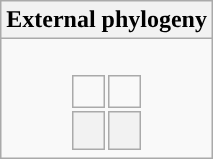<table class="wikitable">
<tr>
<th colspan=1>External phylogeny</th>
</tr>
<tr>
<td style="vertical-align:top"><br><table style="border:0; margin:auto;">
<tr>
<td style="padding:10px;"></td>
<td style="padding:10px;"></td>
</tr>
<tr>
<th><br></th>
<th><br></th>
</tr>
</table>
</td>
</tr>
</table>
